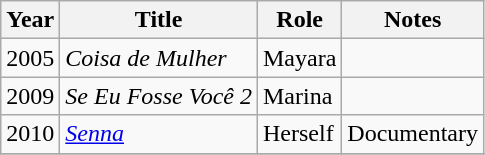<table class="wikitable">
<tr>
<th>Year</th>
<th>Title</th>
<th>Role</th>
<th>Notes</th>
</tr>
<tr>
<td>2005</td>
<td><em>Coisa de Mulher</em></td>
<td>Mayara</td>
<td></td>
</tr>
<tr>
<td>2009</td>
<td><em>Se Eu Fosse Você 2</em></td>
<td>Marina</td>
<td></td>
</tr>
<tr>
<td>2010</td>
<td><em><a href='#'>Senna</a></em></td>
<td>Herself</td>
<td>Documentary</td>
</tr>
<tr>
</tr>
</table>
